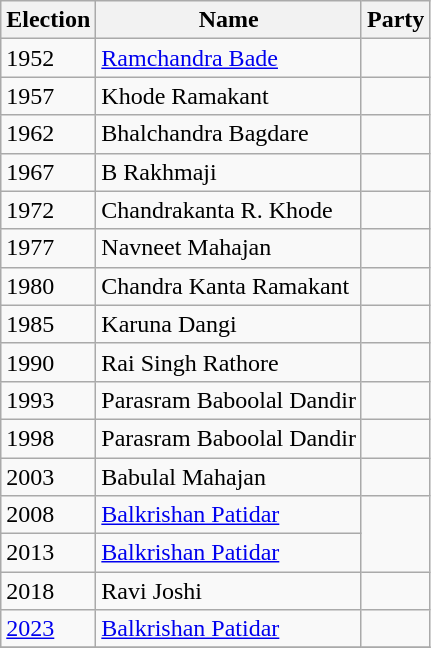<table class="wikitable sortable">
<tr>
<th>Election</th>
<th>Name</th>
<th colspan=2>Party</th>
</tr>
<tr>
<td>1952</td>
<td><a href='#'>Ramchandra Bade</a></td>
<td></td>
</tr>
<tr>
<td>1957</td>
<td>Khode Ramakant</td>
<td></td>
</tr>
<tr>
<td>1962</td>
<td>Bhalchandra Bagdare</td>
<td></td>
</tr>
<tr>
<td>1967</td>
<td>B Rakhmaji</td>
<td></td>
</tr>
<tr>
<td>1972</td>
<td>Chandrakanta R. Khode</td>
</tr>
<tr>
<td>1977</td>
<td>Navneet Mahajan</td>
<td></td>
</tr>
<tr>
<td>1980</td>
<td>Chandra Kanta Ramakant</td>
<td></td>
</tr>
<tr>
<td>1985</td>
<td>Karuna Dangi</td>
</tr>
<tr>
<td>1990</td>
<td>Rai Singh Rathore</td>
<td></td>
</tr>
<tr>
<td>1993</td>
<td>Parasram Baboolal Dandir</td>
<td></td>
</tr>
<tr>
<td>1998</td>
<td>Parasram Baboolal Dandir</td>
</tr>
<tr>
<td>2003</td>
<td>Babulal Mahajan</td>
<td></td>
</tr>
<tr>
<td>2008</td>
<td><a href='#'>Balkrishan Patidar</a></td>
</tr>
<tr>
<td>2013</td>
<td><a href='#'>Balkrishan Patidar</a></td>
</tr>
<tr>
<td>2018</td>
<td>Ravi Joshi</td>
<td></td>
</tr>
<tr>
<td><a href='#'>2023</a></td>
<td><a href='#'>Balkrishan Patidar</a></td>
<td></td>
</tr>
<tr>
</tr>
</table>
